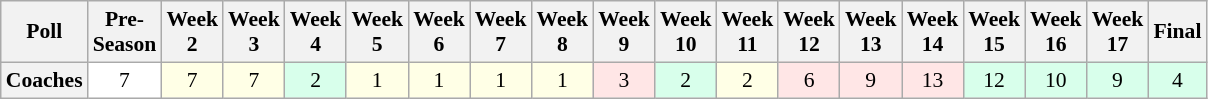<table class="wikitable" style="white-space:nowrap;font-size:90%">
<tr>
<th>Poll</th>
<th>Pre-<br>Season</th>
<th>Week<br>2</th>
<th>Week<br>3</th>
<th>Week<br>4</th>
<th>Week<br>5</th>
<th>Week<br>6</th>
<th>Week<br>7</th>
<th>Week<br>8</th>
<th>Week<br>9</th>
<th>Week<br>10</th>
<th>Week<br>11</th>
<th>Week<br>12</th>
<th>Week<br>13</th>
<th>Week<br>14</th>
<th>Week<br>15</th>
<th>Week<br>16</th>
<th>Week<br>17</th>
<th>Final</th>
</tr>
<tr style="text-align:center;">
<th>Coaches</th>
<td style="background:#FFFFFF;">7</td>
<td style="background:#FFFFE6;">7</td>
<td style="background:#FFFFE6;">7</td>
<td style="background:#D8FFEB;">2</td>
<td style="background:#FFFFE6;">1</td>
<td style="background:#FFFFE6;">1</td>
<td style="background:#FFFFE6;">1</td>
<td style="background:#FFFFE6;">1</td>
<td style="background:#FFE6E6;">3</td>
<td style="background:#D8FFEB;">2</td>
<td style="background:#FFFFE6;">2</td>
<td style="background:#FFE6E6;">6</td>
<td style="background:#FFE6E6;">9</td>
<td style="background:#FFE6E6;">13</td>
<td style="background:#D8FFEB;">12</td>
<td style="background:#D8FFEB;">10</td>
<td style="background:#D8FFEB;">9</td>
<td style="background:#D8FFEB;">4</td>
</tr>
</table>
